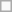<table class=wikitable>
<tr>
<td> </td>
</tr>
</table>
